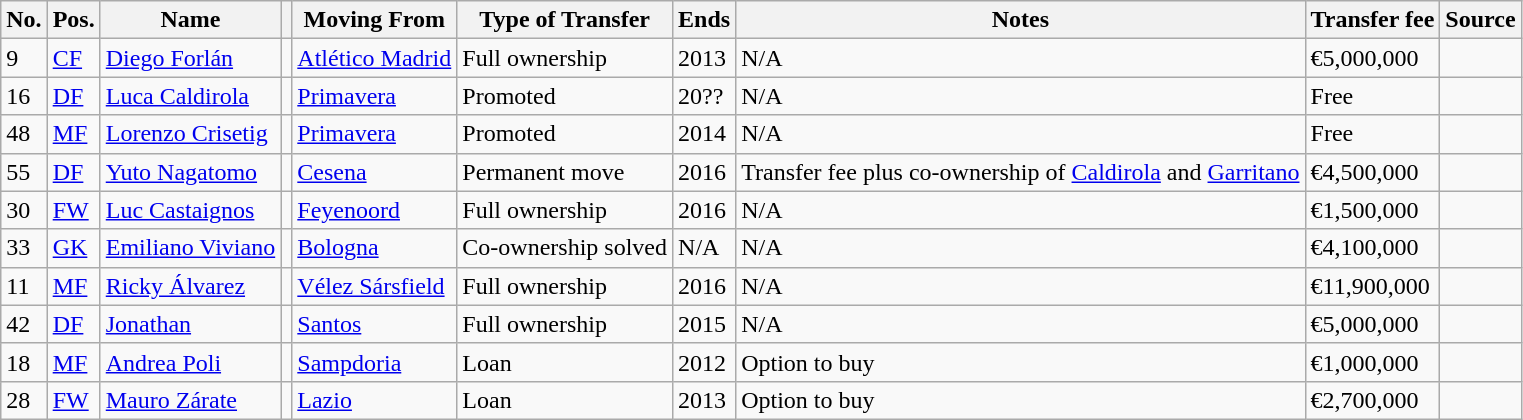<table class="wikitable sortable">
<tr>
<th>No.</th>
<th>Pos.</th>
<th>Name</th>
<th></th>
<th>Moving From</th>
<th>Type of Transfer</th>
<th>Ends</th>
<th>Notes</th>
<th>Transfer fee</th>
<th>Source</th>
</tr>
<tr>
<td>9</td>
<td><a href='#'>CF</a></td>
<td> <a href='#'>Diego Forlán</a></td>
<td></td>
<td> <a href='#'>Atlético Madrid</a></td>
<td>Full ownership</td>
<td>2013</td>
<td>N/A</td>
<td>€5,000,000</td>
<td></td>
</tr>
<tr>
<td>16</td>
<td><a href='#'>DF</a></td>
<td> <a href='#'>Luca Caldirola</a></td>
<td></td>
<td> <a href='#'>Primavera</a></td>
<td>Promoted</td>
<td>20??</td>
<td>N/A</td>
<td>Free</td>
<td></td>
</tr>
<tr>
<td>48</td>
<td><a href='#'>MF</a></td>
<td> <a href='#'>Lorenzo Crisetig</a></td>
<td></td>
<td> <a href='#'>Primavera</a></td>
<td>Promoted</td>
<td>2014</td>
<td>N/A</td>
<td>Free</td>
<td></td>
</tr>
<tr>
<td>55</td>
<td><a href='#'>DF</a></td>
<td> <a href='#'>Yuto Nagatomo</a></td>
<td></td>
<td> <a href='#'>Cesena</a></td>
<td>Permanent move</td>
<td>2016</td>
<td>Transfer fee plus co-ownership of <a href='#'>Caldirola</a> and <a href='#'>Garritano</a></td>
<td>€4,500,000</td>
<td> </td>
</tr>
<tr>
<td>30</td>
<td><a href='#'>FW</a></td>
<td> <a href='#'>Luc Castaignos</a></td>
<td></td>
<td> <a href='#'>Feyenoord</a></td>
<td>Full ownership</td>
<td>2016</td>
<td>N/A</td>
<td>€1,500,000</td>
<td></td>
</tr>
<tr>
<td>33</td>
<td><a href='#'>GK</a></td>
<td> <a href='#'>Emiliano Viviano</a></td>
<td></td>
<td> <a href='#'>Bologna</a></td>
<td>Co-ownership solved</td>
<td>N/A</td>
<td>N/A</td>
<td>€4,100,000</td>
<td></td>
</tr>
<tr>
<td>11</td>
<td><a href='#'>MF</a></td>
<td> <a href='#'>Ricky Álvarez</a></td>
<td></td>
<td> <a href='#'>Vélez Sársfield</a></td>
<td>Full ownership</td>
<td>2016</td>
<td>N/A</td>
<td>€11,900,000</td>
<td> </td>
</tr>
<tr>
<td>42</td>
<td><a href='#'>DF</a></td>
<td> <a href='#'>Jonathan</a></td>
<td></td>
<td> <a href='#'>Santos</a></td>
<td>Full ownership</td>
<td>2015</td>
<td>N/A</td>
<td>€5,000,000</td>
<td> </td>
</tr>
<tr>
<td>18</td>
<td><a href='#'>MF</a></td>
<td> <a href='#'>Andrea Poli</a></td>
<td></td>
<td> <a href='#'>Sampdoria</a></td>
<td>Loan</td>
<td>2012</td>
<td>Option to buy</td>
<td>€1,000,000</td>
<td></td>
</tr>
<tr>
<td>28</td>
<td><a href='#'>FW</a></td>
<td> <a href='#'>Mauro Zárate</a></td>
<td></td>
<td> <a href='#'>Lazio</a></td>
<td>Loan</td>
<td>2013</td>
<td>Option to buy</td>
<td>€2,700,000</td>
<td></td>
</tr>
</table>
